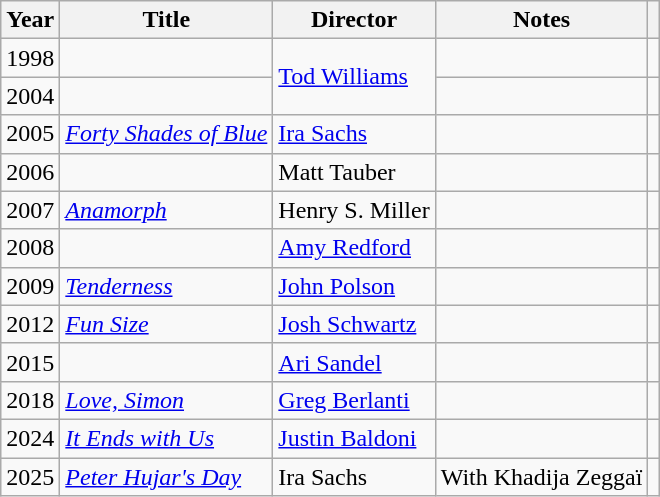<table class="wikitable sortable">
<tr>
<th>Year</th>
<th>Title</th>
<th>Director</th>
<th class="unsortable">Notes</th>
<th class="unsortable"></th>
</tr>
<tr>
<td>1998</td>
<td><em></em></td>
<td rowspan="2"><a href='#'>Tod Williams</a></td>
<td></td>
<td></td>
</tr>
<tr>
<td>2004</td>
<td><em></em></td>
<td></td>
<td></td>
</tr>
<tr>
<td>2005</td>
<td><em><a href='#'>Forty Shades of Blue</a></em></td>
<td><a href='#'>Ira Sachs</a></td>
<td></td>
<td></td>
</tr>
<tr>
<td>2006</td>
<td><em></em></td>
<td>Matt Tauber</td>
<td></td>
<td></td>
</tr>
<tr>
<td>2007</td>
<td><em><a href='#'>Anamorph</a></em></td>
<td>Henry S. Miller</td>
<td></td>
<td></td>
</tr>
<tr>
<td>2008</td>
<td><em></em></td>
<td><a href='#'>Amy Redford</a></td>
<td></td>
<td></td>
</tr>
<tr>
<td>2009</td>
<td><em><a href='#'>Tenderness</a></em></td>
<td><a href='#'>John Polson</a></td>
<td></td>
<td></td>
</tr>
<tr>
<td>2012</td>
<td><em><a href='#'>Fun Size</a></em></td>
<td><a href='#'>Josh Schwartz</a></td>
<td></td>
<td></td>
</tr>
<tr>
<td>2015</td>
<td><em></em></td>
<td><a href='#'>Ari Sandel</a></td>
<td></td>
<td></td>
</tr>
<tr>
<td>2018</td>
<td><em><a href='#'>Love, Simon</a></em></td>
<td><a href='#'>Greg Berlanti</a></td>
<td></td>
<td></td>
</tr>
<tr>
<td>2024</td>
<td><em><a href='#'>It Ends with Us</a></em></td>
<td><a href='#'>Justin Baldoni</a></td>
<td></td>
<td></td>
</tr>
<tr>
<td>2025</td>
<td><em><a href='#'>Peter Hujar's Day</a></em></td>
<td>Ira Sachs</td>
<td>With Khadija Zeggaï</td>
<td></td>
</tr>
</table>
